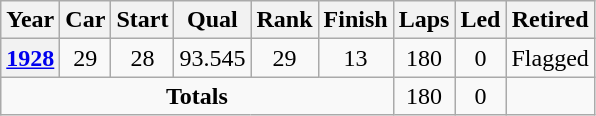<table class="wikitable" style="text-align:center">
<tr>
<th>Year</th>
<th>Car</th>
<th>Start</th>
<th>Qual</th>
<th>Rank</th>
<th>Finish</th>
<th>Laps</th>
<th>Led</th>
<th>Retired</th>
</tr>
<tr>
<th><a href='#'>1928</a></th>
<td>29</td>
<td>28</td>
<td>93.545</td>
<td>29</td>
<td>13</td>
<td>180</td>
<td>0</td>
<td>Flagged</td>
</tr>
<tr>
<td colspan=6><strong>Totals</strong></td>
<td>180</td>
<td>0</td>
<td></td>
</tr>
</table>
